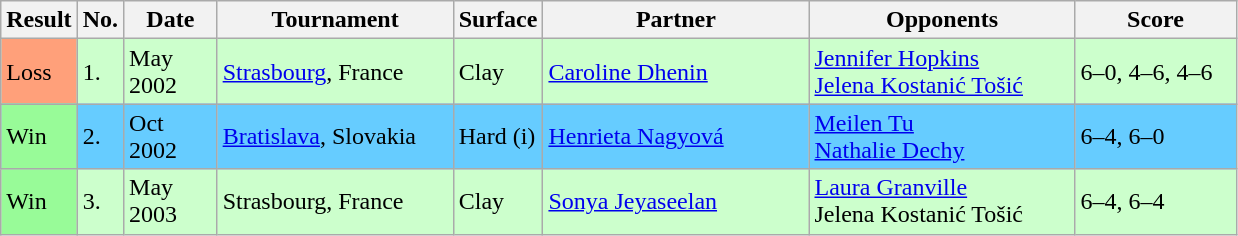<table class="sortable wikitable">
<tr>
<th>Result</th>
<th style="width:20px">No.</th>
<th style="width:55px">Date</th>
<th style="width:150px">Tournament</th>
<th style="width:50px">Surface</th>
<th style="width:170px">Partner</th>
<th style="width:170px">Opponents</th>
<th style="width:100px" class="unsortable">Score</th>
</tr>
<tr style="background:#cfc;">
<td style="background:#ffa07a;">Loss</td>
<td>1.</td>
<td>May 2002</td>
<td><a href='#'>Strasbourg</a>, France</td>
<td>Clay</td>
<td> <a href='#'>Caroline Dhenin</a></td>
<td> <a href='#'>Jennifer Hopkins</a> <br>  <a href='#'>Jelena Kostanić Tošić</a></td>
<td>6–0, 4–6, 4–6</td>
</tr>
<tr style="background:#6cf;">
<td style="background:#98fb98;">Win</td>
<td>2.</td>
<td>Oct 2002</td>
<td><a href='#'>Bratislava</a>, Slovakia</td>
<td>Hard (i)</td>
<td> <a href='#'>Henrieta Nagyová</a></td>
<td> <a href='#'>Meilen Tu</a> <br>  <a href='#'>Nathalie Dechy</a></td>
<td>6–4, 6–0</td>
</tr>
<tr style="background:#cfc;">
<td style="background:#98fb98;">Win</td>
<td>3.</td>
<td>May 2003</td>
<td>Strasbourg, France</td>
<td>Clay</td>
<td> <a href='#'>Sonya Jeyaseelan</a></td>
<td> <a href='#'>Laura Granville</a> <br>  Jelena Kostanić Tošić</td>
<td>6–4, 6–4</td>
</tr>
</table>
